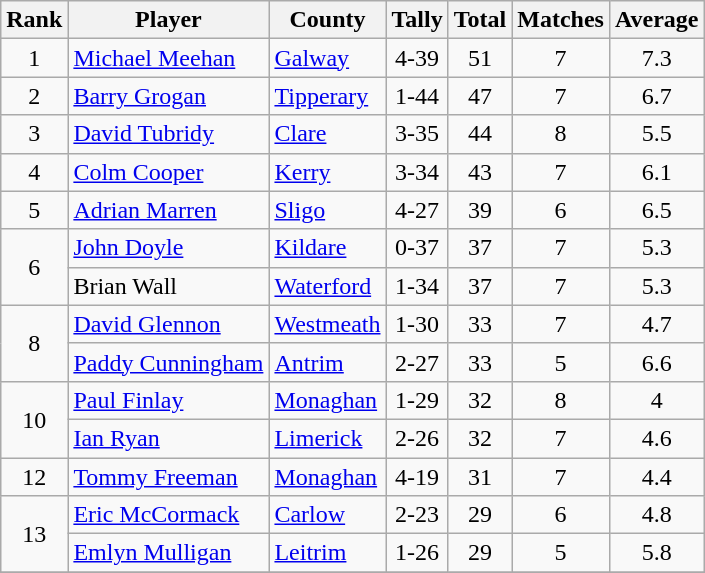<table class="wikitable sortable">
<tr>
<th>Rank</th>
<th>Player</th>
<th>County</th>
<th class="unsortable">Tally</th>
<th>Total</th>
<th>Matches</th>
<th>Average</th>
</tr>
<tr>
<td rowspan=1 align=center>1</td>
<td><a href='#'>Michael Meehan</a></td>
<td> <a href='#'>Galway</a></td>
<td align=center>4-39</td>
<td align=center>51</td>
<td align=center>7</td>
<td align=center>7.3</td>
</tr>
<tr>
<td rowspan=1 align=center>2</td>
<td><a href='#'>Barry Grogan</a></td>
<td> <a href='#'>Tipperary</a></td>
<td align=center>1-44</td>
<td align=center>47</td>
<td align=center>7</td>
<td align=center>6.7</td>
</tr>
<tr>
<td rowspan=1 align=center>3</td>
<td><a href='#'>David Tubridy</a></td>
<td> <a href='#'>Clare</a></td>
<td align=center>3-35</td>
<td align=center>44</td>
<td align=center>8</td>
<td align=center>5.5</td>
</tr>
<tr>
<td rowspan=1 align=center>4</td>
<td><a href='#'>Colm Cooper</a></td>
<td> <a href='#'>Kerry</a></td>
<td align=center>3-34</td>
<td align=center>43</td>
<td align=center>7</td>
<td align=center>6.1</td>
</tr>
<tr>
<td rowspan=1 align=center>5</td>
<td><a href='#'>Adrian Marren</a></td>
<td> <a href='#'>Sligo</a></td>
<td align=center>4-27</td>
<td align=center>39</td>
<td align=center>6</td>
<td align=center>6.5</td>
</tr>
<tr>
<td rowspan=2 align=center>6</td>
<td><a href='#'>John Doyle</a></td>
<td> <a href='#'>Kildare</a></td>
<td align=center>0-37</td>
<td align=center>37</td>
<td align=center>7</td>
<td align=center>5.3</td>
</tr>
<tr>
<td>Brian Wall</td>
<td> <a href='#'>Waterford</a></td>
<td align=center>1-34</td>
<td align=center>37</td>
<td align=center>7</td>
<td align=center>5.3</td>
</tr>
<tr>
<td rowspan=2 align=center>8</td>
<td><a href='#'>David Glennon</a></td>
<td> <a href='#'>Westmeath</a></td>
<td align=center>1-30</td>
<td align=center>33</td>
<td align=center>7</td>
<td align=center>4.7</td>
</tr>
<tr>
<td><a href='#'>Paddy Cunningham</a></td>
<td> <a href='#'>Antrim</a></td>
<td align=center>2-27</td>
<td align=center>33</td>
<td align=center>5</td>
<td align=center>6.6</td>
</tr>
<tr>
<td rowspan=2 align=center>10</td>
<td><a href='#'>Paul Finlay</a></td>
<td> <a href='#'>Monaghan</a></td>
<td align=center>1-29</td>
<td align=center>32</td>
<td align=center>8</td>
<td align=center>4</td>
</tr>
<tr>
<td><a href='#'>Ian Ryan</a></td>
<td> <a href='#'>Limerick</a></td>
<td align=center>2-26</td>
<td align=center>32</td>
<td align=center>7</td>
<td align=center>4.6</td>
</tr>
<tr>
<td rowspan=1 align=center>12</td>
<td><a href='#'>Tommy Freeman</a></td>
<td> <a href='#'>Monaghan</a></td>
<td align=center>4-19</td>
<td align=center>31</td>
<td align=center>7</td>
<td align=center>4.4</td>
</tr>
<tr>
<td rowspan=2 align=center>13</td>
<td><a href='#'>Eric McCormack</a></td>
<td> <a href='#'>Carlow</a></td>
<td align=center>2-23</td>
<td align=center>29</td>
<td align=center>6</td>
<td align=center>4.8</td>
</tr>
<tr>
<td><a href='#'>Emlyn Mulligan</a></td>
<td> <a href='#'>Leitrim</a></td>
<td align=center>1-26</td>
<td align=center>29</td>
<td align=center>5</td>
<td align=center>5.8</td>
</tr>
<tr>
</tr>
</table>
